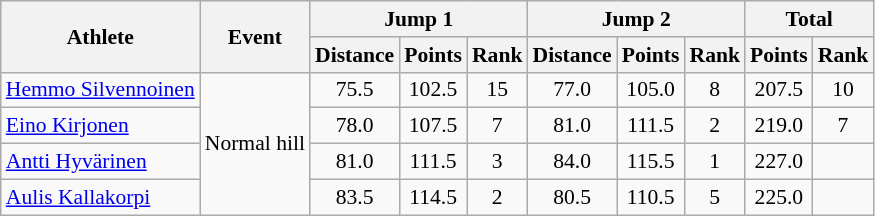<table class="wikitable" style="font-size:90%">
<tr>
<th rowspan="2">Athlete</th>
<th rowspan="2">Event</th>
<th colspan="3">Jump 1</th>
<th colspan="3">Jump 2</th>
<th colspan="2">Total</th>
</tr>
<tr>
<th>Distance</th>
<th>Points</th>
<th>Rank</th>
<th>Distance</th>
<th>Points</th>
<th>Rank</th>
<th>Points</th>
<th>Rank</th>
</tr>
<tr>
<td><a href='#'>Hemmo Silvennoinen</a></td>
<td rowspan="4">Normal hill</td>
<td align="center">75.5</td>
<td align="center">102.5</td>
<td align="center">15</td>
<td align="center">77.0</td>
<td align="center">105.0</td>
<td align="center">8</td>
<td align="center">207.5</td>
<td align="center">10</td>
</tr>
<tr>
<td><a href='#'>Eino Kirjonen</a></td>
<td align="center">78.0</td>
<td align="center">107.5</td>
<td align="center">7</td>
<td align="center">81.0</td>
<td align="center">111.5</td>
<td align="center">2</td>
<td align="center">219.0</td>
<td align="center">7</td>
</tr>
<tr>
<td><a href='#'>Antti Hyvärinen</a></td>
<td align="center">81.0</td>
<td align="center">111.5</td>
<td align="center">3</td>
<td align="center">84.0</td>
<td align="center">115.5</td>
<td align="center">1</td>
<td align="center">227.0</td>
<td align="center"></td>
</tr>
<tr>
<td><a href='#'>Aulis Kallakorpi</a></td>
<td align="center">83.5</td>
<td align="center">114.5</td>
<td align="center">2</td>
<td align="center">80.5</td>
<td align="center">110.5</td>
<td align="center">5</td>
<td align="center">225.0</td>
<td align="center"></td>
</tr>
</table>
